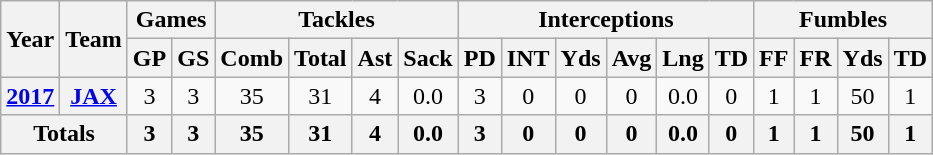<table class="wikitable" style="text-align:center">
<tr>
<th rowspan="2">Year</th>
<th rowspan="2">Team</th>
<th colspan="2">Games</th>
<th colspan="4">Tackles</th>
<th colspan="6">Interceptions</th>
<th colspan="4">Fumbles</th>
</tr>
<tr>
<th>GP</th>
<th>GS</th>
<th>Comb</th>
<th>Total</th>
<th>Ast</th>
<th>Sack</th>
<th>PD</th>
<th>INT</th>
<th>Yds</th>
<th>Avg</th>
<th>Lng</th>
<th>TD</th>
<th>FF</th>
<th>FR</th>
<th>Yds</th>
<th>TD</th>
</tr>
<tr>
<th><a href='#'>2017</a></th>
<th><a href='#'>JAX</a></th>
<td>3</td>
<td>3</td>
<td>35</td>
<td>31</td>
<td>4</td>
<td>0.0</td>
<td>3</td>
<td>0</td>
<td>0</td>
<td>0</td>
<td>0.0</td>
<td>0</td>
<td>1</td>
<td>1</td>
<td>50</td>
<td>1</td>
</tr>
<tr>
<th colspan="2">Totals</th>
<th>3</th>
<th>3</th>
<th>35</th>
<th>31</th>
<th>4</th>
<th>0.0</th>
<th>3</th>
<th>0</th>
<th>0</th>
<th>0</th>
<th>0.0</th>
<th>0</th>
<th>1</th>
<th>1</th>
<th>50</th>
<th>1</th>
</tr>
</table>
